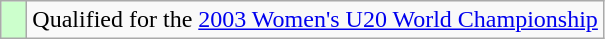<table class="wikitable" style="text-align: left;">
<tr>
<td width=10px bgcolor=#ccffcc></td>
<td>Qualified for the <a href='#'>2003 Women's U20 World Championship</a></td>
</tr>
</table>
